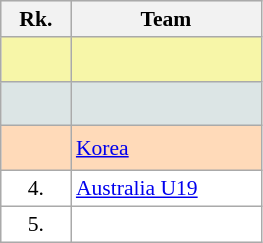<table class="wikitable" style="border:1px solid #AAAAAA;font-size:90%">
<tr bgcolor="#E4E4E4">
<th style="border-bottom:1px solid #AAAAAA" width=40>Rk.</th>
<th style="border-bottom:1px solid #AAAAAA" width=120>Team</th>
</tr>
<tr bgcolor="#F7F6A8">
<td align="center" style="height:23px"></td>
<td><strong></strong></td>
</tr>
<tr bgcolor="#DCE5E5">
<td align="center" style="height:23px"></td>
<td></td>
</tr>
<tr bgcolor="#FFDAB9">
<td align="center" style="height:23px"></td>
<td> <a href='#'>Korea</a></td>
</tr>
<tr style="background:#ffffff;">
<td align="center">4.</td>
<td> <a href='#'>Australia U19</a></td>
</tr>
<tr style="background:#ffffff;">
<td align="center">5.</td>
<td></td>
</tr>
</table>
